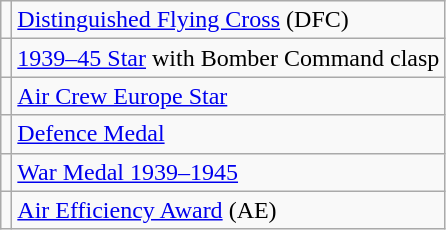<table class="wikitable">
<tr>
<td></td>
<td><a href='#'>Distinguished Flying Cross</a> (DFC)</td>
</tr>
<tr>
<td></td>
<td><a href='#'>1939–45 Star</a> with Bomber Command clasp</td>
</tr>
<tr>
<td></td>
<td><a href='#'>Air Crew Europe Star</a></td>
</tr>
<tr>
<td></td>
<td><a href='#'>Defence Medal</a></td>
</tr>
<tr>
<td></td>
<td><a href='#'>War Medal 1939–1945</a></td>
</tr>
<tr>
<td></td>
<td><a href='#'>Air Efficiency Award</a> (AE)</td>
</tr>
</table>
